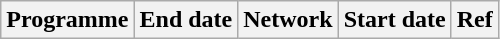<table class="wikitable plainrowheaders sortable">
<tr>
<th scope="col">Programme</th>
<th scope="col">End date</th>
<th scope="col">Network</th>
<th scope="col">Start date</th>
<th scope="col" class="unsortable">Ref</th>
</tr>
</table>
